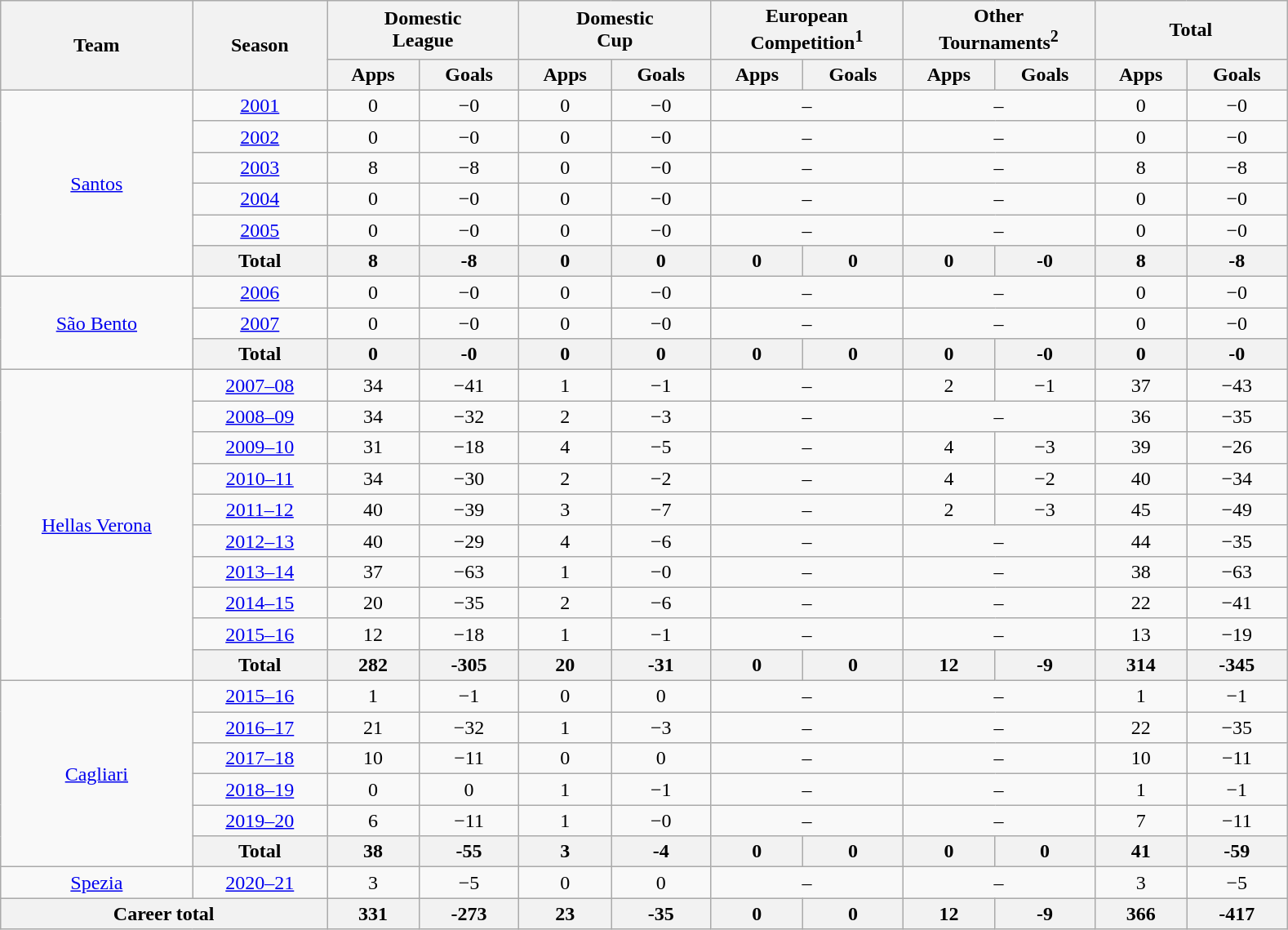<table class="wikitable" style="text-align:center">
<tr>
<th rowspan=2 width=10%>Team</th>
<th rowspan=2 width=7%>Season</th>
<th colspan=2 width=10%>Domestic<br>League</th>
<th colspan=2 width=10%>Domestic<br>Cup</th>
<th colspan=2 width=10%>European<br>Competition<sup>1</sup></th>
<th colspan=2 width=10%>Other<br>Tournaments<sup>2</sup></th>
<th colspan=2 width=10%>Total</th>
</tr>
<tr>
<th>Apps</th>
<th>Goals</th>
<th>Apps</th>
<th>Goals</th>
<th>Apps</th>
<th>Goals</th>
<th>Apps</th>
<th>Goals</th>
<th>Apps</th>
<th>Goals</th>
</tr>
<tr>
<td rowspan="6"><a href='#'>Santos</a></td>
<td><a href='#'>2001</a></td>
<td>0</td>
<td>−0</td>
<td>0</td>
<td>−0</td>
<td colspan="2">–</td>
<td colspan="2">–</td>
<td>0</td>
<td>−0</td>
</tr>
<tr>
<td><a href='#'>2002</a></td>
<td>0</td>
<td>−0</td>
<td>0</td>
<td>−0</td>
<td colspan="2">–</td>
<td colspan="2">–</td>
<td>0</td>
<td>−0</td>
</tr>
<tr>
<td><a href='#'>2003</a></td>
<td>8</td>
<td>−8</td>
<td>0</td>
<td>−0</td>
<td colspan="2">–</td>
<td colspan="2">–</td>
<td>8</td>
<td>−8</td>
</tr>
<tr>
<td><a href='#'>2004</a></td>
<td>0</td>
<td>−0</td>
<td>0</td>
<td>−0</td>
<td colspan="2">–</td>
<td colspan="2">–</td>
<td>0</td>
<td>−0</td>
</tr>
<tr>
<td><a href='#'>2005</a></td>
<td>0</td>
<td>−0</td>
<td>0</td>
<td>−0</td>
<td colspan="2">–</td>
<td colspan="2">–</td>
<td>0</td>
<td>−0</td>
</tr>
<tr>
<th>Total</th>
<th>8</th>
<th>-8</th>
<th>0</th>
<th>0</th>
<th>0</th>
<th>0</th>
<th>0</th>
<th>-0</th>
<th>8</th>
<th>-8</th>
</tr>
<tr>
<td rowspan="3"><a href='#'>São Bento</a></td>
<td><a href='#'>2006</a></td>
<td>0</td>
<td>−0</td>
<td>0</td>
<td>−0</td>
<td colspan="2">–</td>
<td colspan="2">–</td>
<td>0</td>
<td>−0</td>
</tr>
<tr>
<td><a href='#'>2007</a></td>
<td>0</td>
<td>−0</td>
<td>0</td>
<td>−0</td>
<td colspan="2">–</td>
<td colspan="2">–</td>
<td>0</td>
<td>−0</td>
</tr>
<tr>
<th>Total</th>
<th>0</th>
<th>-0</th>
<th>0</th>
<th>0</th>
<th>0</th>
<th>0</th>
<th>0</th>
<th>-0</th>
<th>0</th>
<th>-0</th>
</tr>
<tr>
<td rowspan="10"><a href='#'>Hellas Verona</a></td>
<td><a href='#'>2007–08</a></td>
<td>34</td>
<td>−41</td>
<td>1</td>
<td>−1</td>
<td colspan="2">–</td>
<td>2</td>
<td>−1</td>
<td>37</td>
<td>−43</td>
</tr>
<tr>
<td><a href='#'>2008–09</a></td>
<td>34</td>
<td>−32</td>
<td>2</td>
<td>−3</td>
<td colspan="2">–</td>
<td colspan="2">–</td>
<td>36</td>
<td>−35</td>
</tr>
<tr>
<td><a href='#'>2009–10</a></td>
<td>31</td>
<td>−18</td>
<td>4</td>
<td>−5</td>
<td colspan="2">–</td>
<td>4</td>
<td>−3</td>
<td>39</td>
<td>−26</td>
</tr>
<tr>
<td><a href='#'>2010–11</a></td>
<td>34</td>
<td>−30</td>
<td>2</td>
<td>−2</td>
<td colspan="2">–</td>
<td>4</td>
<td>−2</td>
<td>40</td>
<td>−34</td>
</tr>
<tr>
<td><a href='#'>2011–12</a></td>
<td>40</td>
<td>−39</td>
<td>3</td>
<td>−7</td>
<td colspan="2">–</td>
<td>2</td>
<td>−3</td>
<td>45</td>
<td>−49</td>
</tr>
<tr>
<td><a href='#'>2012–13</a></td>
<td>40</td>
<td>−29</td>
<td>4</td>
<td>−6</td>
<td colspan="2">–</td>
<td colspan="2">–</td>
<td>44</td>
<td>−35</td>
</tr>
<tr>
<td><a href='#'>2013–14</a></td>
<td>37</td>
<td>−63</td>
<td>1</td>
<td>−0</td>
<td colspan="2">–</td>
<td colspan="2">–</td>
<td>38</td>
<td>−63</td>
</tr>
<tr>
<td><a href='#'>2014–15</a></td>
<td>20</td>
<td>−35</td>
<td>2</td>
<td>−6</td>
<td colspan="2">–</td>
<td colspan="2">–</td>
<td>22</td>
<td>−41</td>
</tr>
<tr>
<td><a href='#'>2015–16</a></td>
<td>12</td>
<td>−18</td>
<td>1</td>
<td>−1</td>
<td colspan="2">–</td>
<td colspan="2">–</td>
<td>13</td>
<td>−19</td>
</tr>
<tr>
<th>Total</th>
<th>282</th>
<th>-305</th>
<th>20</th>
<th>-31</th>
<th>0</th>
<th>0</th>
<th>12</th>
<th>-9</th>
<th>314</th>
<th>-345</th>
</tr>
<tr>
<td rowspan="6"><a href='#'>Cagliari</a></td>
<td><a href='#'>2015–16</a></td>
<td>1</td>
<td>−1</td>
<td>0</td>
<td>0</td>
<td colspan="2">–</td>
<td colspan="2">–</td>
<td>1</td>
<td>−1</td>
</tr>
<tr>
<td><a href='#'>2016–17</a></td>
<td>21</td>
<td>−32</td>
<td>1</td>
<td>−3</td>
<td colspan="2">–</td>
<td colspan="2">–</td>
<td>22</td>
<td>−35</td>
</tr>
<tr>
<td><a href='#'>2017–18</a></td>
<td>10</td>
<td>−11</td>
<td>0</td>
<td>0</td>
<td colspan="2">–</td>
<td colspan="2">–</td>
<td>10</td>
<td>−11</td>
</tr>
<tr>
<td><a href='#'>2018–19</a></td>
<td>0</td>
<td>0</td>
<td>1</td>
<td>−1</td>
<td colspan="2">–</td>
<td colspan="2">–</td>
<td>1</td>
<td>−1</td>
</tr>
<tr>
<td><a href='#'>2019–20</a></td>
<td>6</td>
<td>−11</td>
<td>1</td>
<td>−0</td>
<td colspan="2">–</td>
<td colspan="2">–</td>
<td>7</td>
<td>−11</td>
</tr>
<tr>
<th>Total</th>
<th>38</th>
<th>-55</th>
<th>3</th>
<th>-4</th>
<th>0</th>
<th>0</th>
<th>0</th>
<th>0</th>
<th>41</th>
<th>-59</th>
</tr>
<tr>
<td><a href='#'>Spezia</a></td>
<td><a href='#'>2020–21</a></td>
<td>3</td>
<td>−5</td>
<td>0</td>
<td>0</td>
<td colspan="2">–</td>
<td colspan="2">–</td>
<td>3</td>
<td>−5</td>
</tr>
<tr>
<th colspan="2">Career total</th>
<th>331</th>
<th>-273</th>
<th>23</th>
<th>-35</th>
<th>0</th>
<th>0</th>
<th>12</th>
<th>-9</th>
<th>366</th>
<th>-417</th>
</tr>
</table>
